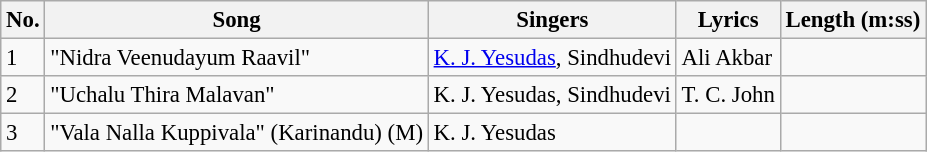<table class="wikitable" style="font-size:95%;">
<tr>
<th>No.</th>
<th>Song</th>
<th>Singers</th>
<th>Lyrics</th>
<th>Length (m:ss)</th>
</tr>
<tr>
<td>1</td>
<td>"Nidra Veenudayum Raavil"</td>
<td><a href='#'>K. J. Yesudas</a>, Sindhudevi</td>
<td>Ali Akbar</td>
<td></td>
</tr>
<tr>
<td>2</td>
<td>"Uchalu Thira Malavan"</td>
<td>K. J. Yesudas, Sindhudevi</td>
<td>T. C. John</td>
<td></td>
</tr>
<tr>
<td>3</td>
<td>"Vala Nalla Kuppivala" (Karinandu) (M)</td>
<td>K. J. Yesudas</td>
<td></td>
</tr>
</table>
